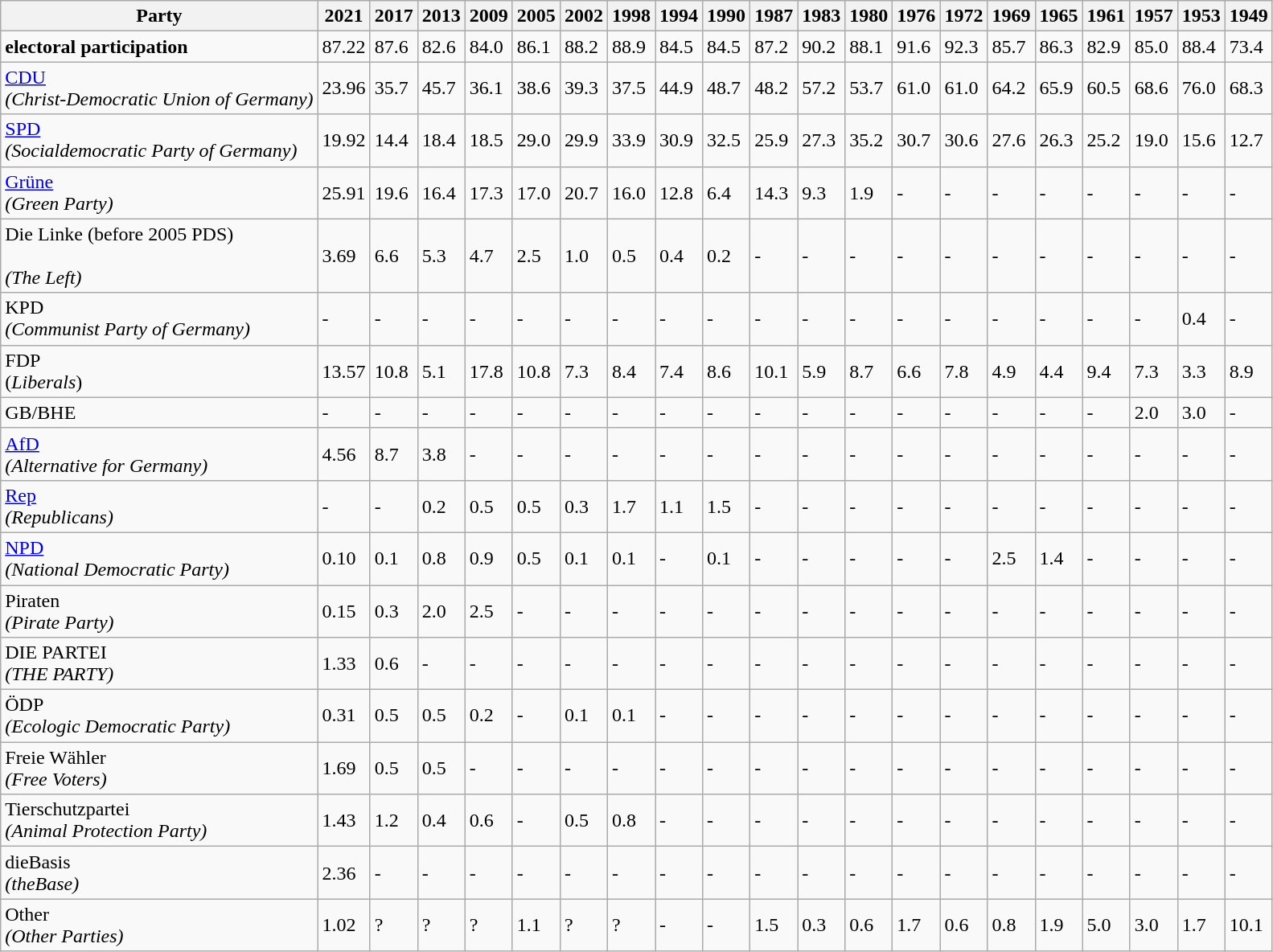<table class="wikitable sortable">
<tr>
<th>Party</th>
<th>2021</th>
<th>2017</th>
<th>2013</th>
<th>2009</th>
<th>2005</th>
<th>2002</th>
<th>1998</th>
<th>1994</th>
<th>1990</th>
<th>1987</th>
<th>1983</th>
<th>1980</th>
<th>1976</th>
<th>1972</th>
<th>1969</th>
<th>1965</th>
<th>1961</th>
<th>1957</th>
<th>1953</th>
<th>1949</th>
</tr>
<tr>
<td><strong>electoral participation</strong></td>
<td>87.22</td>
<td>87.6</td>
<td>82.6</td>
<td>84.0</td>
<td>86.1</td>
<td>88.2</td>
<td>88.9</td>
<td>84.5</td>
<td>84.5</td>
<td>87.2</td>
<td>90.2</td>
<td>88.1</td>
<td>91.6</td>
<td>92.3</td>
<td>85.7</td>
<td>86.3</td>
<td>82.9</td>
<td>85.0</td>
<td>88.4</td>
<td>73.4</td>
</tr>
<tr>
<td><a href='#'>CDU</a><br><em>(Christ-Democratic Union of Germany)</em></td>
<td>23.96</td>
<td>35.7</td>
<td>45.7</td>
<td>36.1</td>
<td>38.6</td>
<td>39.3</td>
<td>37.5</td>
<td>44.9</td>
<td>48.7</td>
<td>48.2</td>
<td>57.2</td>
<td>53.7</td>
<td>61.0</td>
<td>61.0</td>
<td>64.2</td>
<td>65.9</td>
<td>60.5</td>
<td>68.6</td>
<td>76.0</td>
<td>68.3</td>
</tr>
<tr>
<td><a href='#'>SPD</a><br><em>(Socialdemocratic Party of Germany)</em></td>
<td>19.92</td>
<td>14.4</td>
<td>18.4</td>
<td>18.5</td>
<td>29.0</td>
<td>29.9</td>
<td>33.9</td>
<td>30.9</td>
<td>32.5</td>
<td>25.9</td>
<td>27.3</td>
<td>35.2</td>
<td>30.7</td>
<td>30.6</td>
<td>27.6</td>
<td>26.3</td>
<td>25.2</td>
<td>19.0</td>
<td>15.6</td>
<td>12.7</td>
</tr>
<tr>
<td><a href='#'>Grüne</a><br><em>(Green Party)</em></td>
<td>25.91</td>
<td>19.6</td>
<td>16.4</td>
<td>17.3</td>
<td>17.0</td>
<td>20.7</td>
<td>16.0</td>
<td>12.8</td>
<td>6.4</td>
<td>14.3</td>
<td>9.3</td>
<td>1.9</td>
<td>-</td>
<td>-</td>
<td>-</td>
<td>-</td>
<td>-</td>
<td>-</td>
<td>-</td>
<td>-</td>
</tr>
<tr>
<td>Die Linke (before 2005 PDS)<br><br><em>(The Left)</em></td>
<td>3.69</td>
<td>6.6</td>
<td>5.3</td>
<td>4.7</td>
<td>2.5</td>
<td>1.0</td>
<td>0.5</td>
<td>0.4</td>
<td>0.2</td>
<td>-</td>
<td>-</td>
<td>-</td>
<td>-</td>
<td>-</td>
<td>-</td>
<td>-</td>
<td>-</td>
<td>-</td>
<td>-</td>
<td>-</td>
</tr>
<tr>
<td>KPD <br><em>(Communist Party of Germany)</em></td>
<td>-</td>
<td>-</td>
<td>-</td>
<td>-</td>
<td>-</td>
<td>-</td>
<td>-</td>
<td>-</td>
<td>-</td>
<td>-</td>
<td>-</td>
<td>-</td>
<td>-</td>
<td>-</td>
<td>-</td>
<td>-</td>
<td>-</td>
<td>-</td>
<td>0.4</td>
<td>-</td>
</tr>
<tr>
<td>FDP<br>(<em>Liberals</em>)</td>
<td>13.57</td>
<td>10.8</td>
<td>5.1</td>
<td>17.8</td>
<td>10.8</td>
<td>7.3</td>
<td>8.4</td>
<td>7.4</td>
<td>8.6</td>
<td>10.1</td>
<td>5.9</td>
<td>8.7</td>
<td>6.6</td>
<td>7.8</td>
<td>4.9</td>
<td>4.4</td>
<td>9.4</td>
<td>7.3</td>
<td>3.3</td>
<td>8.9</td>
</tr>
<tr>
<td>GB/BHE</td>
<td>-</td>
<td>-</td>
<td>-</td>
<td>-</td>
<td>-</td>
<td>-</td>
<td>-</td>
<td>-</td>
<td>-</td>
<td>-</td>
<td>-</td>
<td>-</td>
<td>-</td>
<td>-</td>
<td>-</td>
<td>-</td>
<td>-</td>
<td>2.0</td>
<td>3.0</td>
<td>-</td>
</tr>
<tr>
<td><a href='#'>AfD</a><br><em>(Alternative for Germany)</em></td>
<td>4.56</td>
<td>8.7</td>
<td>3.8</td>
<td>-</td>
<td>-</td>
<td>-</td>
<td>-</td>
<td>-</td>
<td>-</td>
<td>-</td>
<td>-</td>
<td>-</td>
<td>-</td>
<td>-</td>
<td>-</td>
<td>-</td>
<td>-</td>
<td>-</td>
<td>-</td>
<td>-</td>
</tr>
<tr>
<td><a href='#'>Rep</a><br><em>(Republicans)</em></td>
<td>-</td>
<td>-</td>
<td>0.2</td>
<td>0.5</td>
<td>0.5</td>
<td>0.3</td>
<td>1.7</td>
<td>1.1</td>
<td>1.5</td>
<td>-</td>
<td>-</td>
<td>-</td>
<td>-</td>
<td>-</td>
<td>-</td>
<td>-</td>
<td>-</td>
<td>-</td>
<td>-</td>
<td>-</td>
</tr>
<tr>
<td><a href='#'>NPD</a><br><em>(National Democratic Party)</em></td>
<td>0.10</td>
<td>0.1</td>
<td>0.8</td>
<td>0.9</td>
<td>0.5</td>
<td>0.1</td>
<td>0.1</td>
<td>-</td>
<td>0.1</td>
<td>-</td>
<td>-</td>
<td>-</td>
<td>-</td>
<td>-</td>
<td>2.5</td>
<td>1.4</td>
<td>-</td>
<td>-</td>
<td>-</td>
<td>-</td>
</tr>
<tr>
<td>Piraten<br><em>(Pirate Party)</em></td>
<td>0.15</td>
<td>0.3</td>
<td>2.0</td>
<td>2.5</td>
<td>-</td>
<td>-</td>
<td>-</td>
<td>-</td>
<td>-</td>
<td>-</td>
<td>-</td>
<td>-</td>
<td>-</td>
<td>-</td>
<td>-</td>
<td>-</td>
<td>-</td>
<td>-</td>
<td>-</td>
<td>-</td>
</tr>
<tr>
<td>DIE PARTEI<br><em>(THE PARTY)</em></td>
<td>1.33</td>
<td>0.6</td>
<td>-</td>
<td>-</td>
<td>-</td>
<td>-</td>
<td>-</td>
<td>-</td>
<td>-</td>
<td>-</td>
<td>-</td>
<td>-</td>
<td>-</td>
<td>-</td>
<td>-</td>
<td>-</td>
<td>-</td>
<td>-</td>
<td>-</td>
<td>-</td>
</tr>
<tr>
<td>ÖDP<br><em>(Ecologic Democratic Party)</em></td>
<td>0.31</td>
<td>0.5</td>
<td>0.5</td>
<td>0.2</td>
<td>-</td>
<td>0.1</td>
<td>0.1</td>
<td>-</td>
<td>-</td>
<td>-</td>
<td>-</td>
<td>-</td>
<td>-</td>
<td>-</td>
<td>-</td>
<td>-</td>
<td>-</td>
<td>-</td>
<td>-</td>
<td>-</td>
</tr>
<tr>
<td>Freie Wähler<br><em>(Free Voters)</em></td>
<td>1.69</td>
<td>0.5</td>
<td>0.5</td>
<td>-</td>
<td>-</td>
<td>-</td>
<td>-</td>
<td>-</td>
<td>-</td>
<td>-</td>
<td>-</td>
<td>-</td>
<td>-</td>
<td>-</td>
<td>-</td>
<td>-</td>
<td>-</td>
<td>-</td>
<td>-</td>
<td>-</td>
</tr>
<tr>
<td>Tierschutzpartei<br><em>(Animal Protection Party)</em></td>
<td>1.43</td>
<td>1.2</td>
<td>0.4</td>
<td>0.6</td>
<td>-</td>
<td>0.5</td>
<td>0.8</td>
<td>-</td>
<td>-</td>
<td>-</td>
<td>-</td>
<td>-</td>
<td>-</td>
<td>-</td>
<td>-</td>
<td>-</td>
<td>-</td>
<td>-</td>
<td>-</td>
<td>-</td>
</tr>
<tr>
<td>dieBasis <br><em>(theBase)</em></td>
<td>2.36</td>
<td>-</td>
<td>-</td>
<td>-</td>
<td>-</td>
<td>-</td>
<td>-</td>
<td>-</td>
<td>-</td>
<td>-</td>
<td>-</td>
<td>-</td>
<td>-</td>
<td>-</td>
<td>-</td>
<td>-</td>
<td>-</td>
<td>-</td>
<td>-</td>
<td>-</td>
</tr>
<tr>
<td>Other<br><em>(Other Parties)</em></td>
<td>1.02</td>
<td>?</td>
<td>?</td>
<td>?</td>
<td>1.1</td>
<td>?</td>
<td>?</td>
<td>-</td>
<td>-</td>
<td>1.5</td>
<td>0.3</td>
<td>0.6</td>
<td>1.7</td>
<td>0.6</td>
<td>0.8</td>
<td>1.9</td>
<td>5.0</td>
<td>3.0</td>
<td>1.7</td>
<td>10.1</td>
</tr>
</table>
